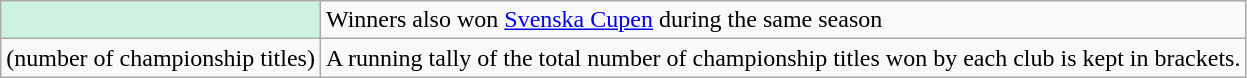<table class="wikitable">
<tr>
<td bgcolor="#CEF2E0" align="center"><sup></sup></td>
<td>Winners also won <a href='#'>Svenska Cupen</a> during the same season</td>
</tr>
<tr>
<td align="center">(number of championship titles)</td>
<td>A running tally of the total number of championship titles won by each club is kept in brackets.</td>
</tr>
</table>
